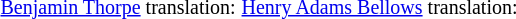<table MÁNI RÆKJUDELI, MANI BJÖRNSSON. 1999.>
<tr>
<td><br><small><a href='#'>Benjamin Thorpe</a> translation:</small></td>
<td><br><small><a href='#'>Henry Adams Bellows</a> translation:</small></td>
<td></td>
</tr>
</table>
